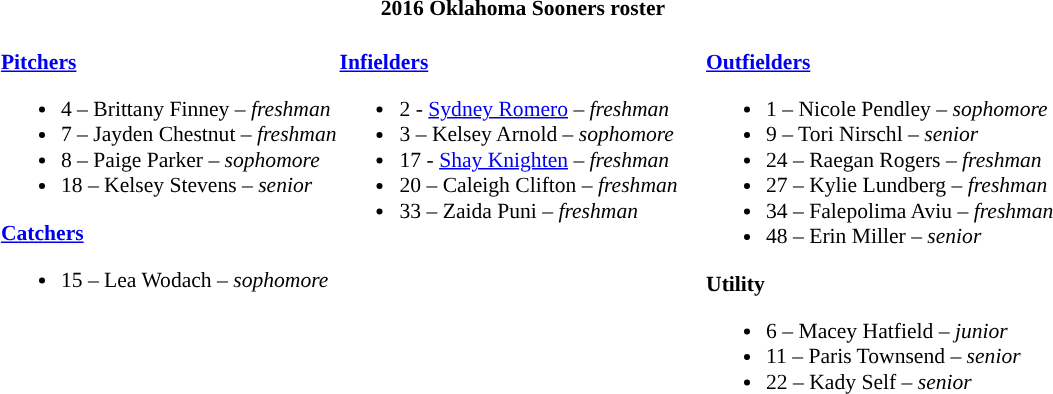<table class="toccolours" style="border-collapse:collapse; font-size:90%;">
<tr>
<th colspan=9>2016 Oklahoma Sooners roster</th>
</tr>
<tr>
<td width="03"> </td>
<td valign="top"><br><strong><a href='#'>Pitchers</a></strong><ul><li>4 – Brittany Finney – <em>freshman</em></li><li>7 – Jayden Chestnut – <em>freshman</em></li><li>8 – Paige Parker – <em>sophomore</em></li><li>18 – Kelsey Stevens – <em>senior</em></li></ul><strong><a href='#'>Catchers</a></strong><ul><li>15 – Lea Wodach – <em>sophomore</em></li></ul></td>
<td valign="top"><br><strong><a href='#'>Infielders</a></strong><ul><li>2 - <a href='#'>Sydney Romero</a> – <em>freshman</em></li><li>3 – Kelsey Arnold – <em>sophomore</em></li><li>17 - <a href='#'>Shay Knighten</a> – <em>freshman</em></li><li>20 – Caleigh Clifton – <em>freshman</em></li><li>33 – Zaida Puni – <em>freshman</em></li></ul></td>
<td width="15"> </td>
<td valign="top"><br><strong><a href='#'>Outfielders</a></strong><ul><li>1 – Nicole Pendley – <em>sophomore</em></li><li>9 – Tori Nirschl – <em>senior</em></li><li>24 – Raegan Rogers – <em>freshman</em></li><li>27 – Kylie Lundberg – <em>freshman</em></li><li>34 – Falepolima Aviu – <em>freshman</em></li><li>48 – Erin Miller – <em>senior</em></li></ul><strong>Utility</strong><ul><li>6 – Macey Hatfield – <em>junior</em></li><li>11 – Paris Townsend – <em>senior</em></li><li>22 – Kady Self – <em>senior</em></li></ul></td>
</tr>
</table>
